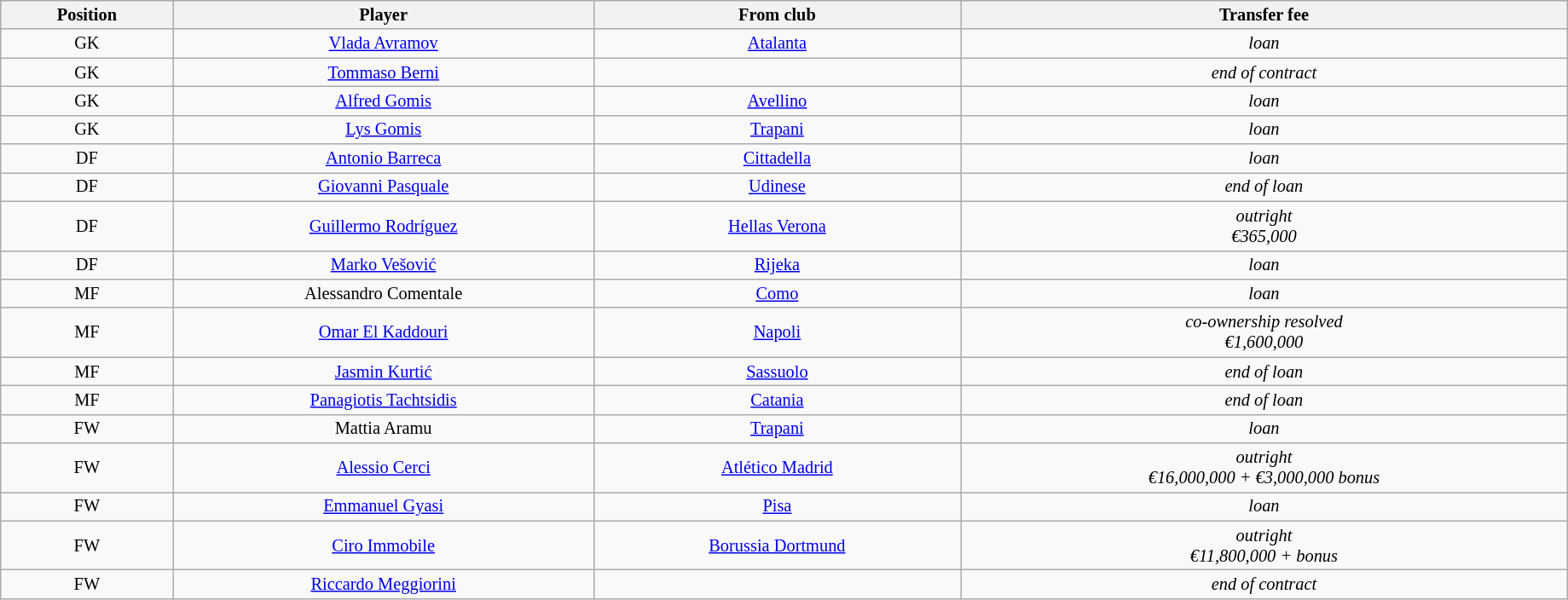<table class="wikitable sortable" style="width:97%; text-align:center; font-size:85%; text-align:centre;">
<tr>
<th>Position</th>
<th>Player</th>
<th>From club</th>
<th>Transfer fee</th>
</tr>
<tr>
<td>GK</td>
<td><a href='#'>Vlada Avramov</a></td>
<td><a href='#'>Atalanta</a></td>
<td><em>loan</em></td>
</tr>
<tr>
<td>GK</td>
<td><a href='#'>Tommaso Berni</a></td>
<td></td>
<td><em>end of contract</em></td>
</tr>
<tr>
<td>GK</td>
<td><a href='#'>Alfred Gomis</a></td>
<td><a href='#'>Avellino</a></td>
<td><em>loan</em></td>
</tr>
<tr>
<td>GK</td>
<td><a href='#'>Lys Gomis</a></td>
<td><a href='#'>Trapani</a></td>
<td><em>loan</em></td>
</tr>
<tr>
<td>DF</td>
<td><a href='#'>Antonio Barreca</a></td>
<td><a href='#'>Cittadella</a></td>
<td><em>loan</em></td>
</tr>
<tr>
<td>DF</td>
<td><a href='#'>Giovanni Pasquale</a></td>
<td><a href='#'>Udinese</a></td>
<td><em>end of loan</em></td>
</tr>
<tr>
<td>DF</td>
<td><a href='#'>Guillermo Rodríguez</a></td>
<td><a href='#'>Hellas Verona</a></td>
<td><em>outright</em><br><em>€365,000</em></td>
</tr>
<tr>
<td>DF</td>
<td><a href='#'>Marko Vešović</a></td>
<td><a href='#'>Rijeka</a></td>
<td><em>loan</em></td>
</tr>
<tr>
<td>MF</td>
<td>Alessandro Comentale</td>
<td><a href='#'>Como</a></td>
<td><em>loan</em></td>
</tr>
<tr>
<td>MF</td>
<td><a href='#'>Omar El Kaddouri</a></td>
<td><a href='#'>Napoli</a></td>
<td><em>co-ownership resolved</em><br><em>€1,600,000</em></td>
</tr>
<tr>
<td>MF</td>
<td><a href='#'>Jasmin Kurtić</a></td>
<td><a href='#'>Sassuolo</a></td>
<td><em>end of loan</em></td>
</tr>
<tr>
<td>MF</td>
<td><a href='#'>Panagiotis Tachtsidis</a></td>
<td><a href='#'>Catania</a></td>
<td><em>end of loan</em></td>
</tr>
<tr>
<td>FW</td>
<td>Mattia Aramu</td>
<td><a href='#'>Trapani</a></td>
<td><em>loan</em></td>
</tr>
<tr>
<td>FW</td>
<td><a href='#'>Alessio Cerci</a></td>
<td><a href='#'>Atlético Madrid</a></td>
<td><em>outright</em><br><em>€16,000,000 + €3,000,000 bonus</em></td>
</tr>
<tr>
<td>FW</td>
<td><a href='#'>Emmanuel Gyasi</a></td>
<td><a href='#'>Pisa</a></td>
<td><em>loan</em></td>
</tr>
<tr>
<td>FW</td>
<td><a href='#'>Ciro Immobile</a></td>
<td><a href='#'>Borussia Dortmund</a></td>
<td><em>outright</em><br><em>€11,800,000 + bonus</em></td>
</tr>
<tr>
<td>FW</td>
<td><a href='#'>Riccardo Meggiorini</a></td>
<td></td>
<td><em>end of contract</em></td>
</tr>
</table>
